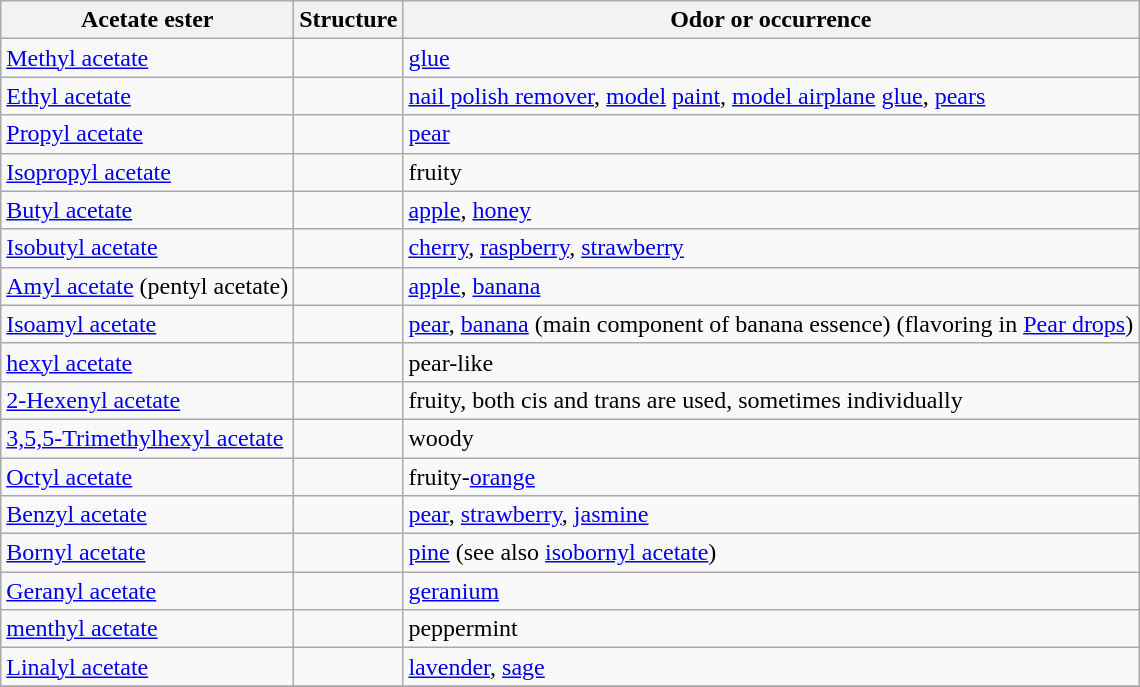<table class="wikitable">
<tr>
<th valign="top" align="left">Acetate ester</th>
<th valign="top" align="left">Structure</th>
<th valign="top" align="left">Odor or occurrence</th>
</tr>
<tr>
<td><a href='#'>Methyl acetate</a></td>
<td></td>
<td><a href='#'>glue</a></td>
</tr>
<tr>
<td><a href='#'>Ethyl acetate</a></td>
<td></td>
<td><a href='#'>nail polish remover</a>, <a href='#'>model</a> <a href='#'>paint</a>, <a href='#'>model airplane</a> <a href='#'>glue</a>, <a href='#'>pears</a></td>
</tr>
<tr>
<td><a href='#'>Propyl acetate</a></td>
<td></td>
<td><a href='#'>pear</a></td>
</tr>
<tr>
<td><a href='#'>Isopropyl acetate</a></td>
<td></td>
<td>fruity</td>
</tr>
<tr>
<td><a href='#'>Butyl acetate</a></td>
<td></td>
<td><a href='#'>apple</a>, <a href='#'>honey</a></td>
</tr>
<tr>
<td><a href='#'>Isobutyl acetate</a></td>
<td></td>
<td><a href='#'>cherry</a>, <a href='#'>raspberry</a>, <a href='#'>strawberry</a></td>
</tr>
<tr>
<td><a href='#'>Amyl acetate</a> (pentyl acetate)</td>
<td></td>
<td><a href='#'>apple</a>, <a href='#'>banana</a></td>
</tr>
<tr>
<td><a href='#'>Isoamyl acetate</a></td>
<td></td>
<td><a href='#'>pear</a>, <a href='#'>banana</a> (main component of banana essence) (flavoring in <a href='#'>Pear drops</a>)</td>
</tr>
<tr>
<td><a href='#'>hexyl acetate</a></td>
<td></td>
<td>pear-like</td>
</tr>
<tr>
<td><a href='#'>2-Hexenyl acetate</a></td>
<td></td>
<td>fruity, both cis and trans are used, sometimes individually</td>
</tr>
<tr>
<td><a href='#'>3,5,5-Trimethylhexyl acetate</a></td>
<td></td>
<td>woody</td>
</tr>
<tr>
<td><a href='#'>Octyl acetate</a></td>
<td></td>
<td>fruity-<a href='#'>orange</a></td>
</tr>
<tr>
<td><a href='#'>Benzyl acetate</a></td>
<td></td>
<td><a href='#'>pear</a>, <a href='#'>strawberry</a>, <a href='#'>jasmine</a></td>
</tr>
<tr>
<td><a href='#'>Bornyl acetate</a></td>
<td></td>
<td><a href='#'>pine</a> (see also <a href='#'>isobornyl acetate</a>)</td>
</tr>
<tr>
<td><a href='#'>Geranyl acetate</a></td>
<td></td>
<td><a href='#'>geranium</a></td>
</tr>
<tr>
<td><a href='#'>menthyl acetate</a></td>
<td></td>
<td>peppermint</td>
</tr>
<tr>
<td><a href='#'>Linalyl acetate</a></td>
<td></td>
<td><a href='#'>lavender</a>, <a href='#'>sage</a></td>
</tr>
<tr>
</tr>
</table>
